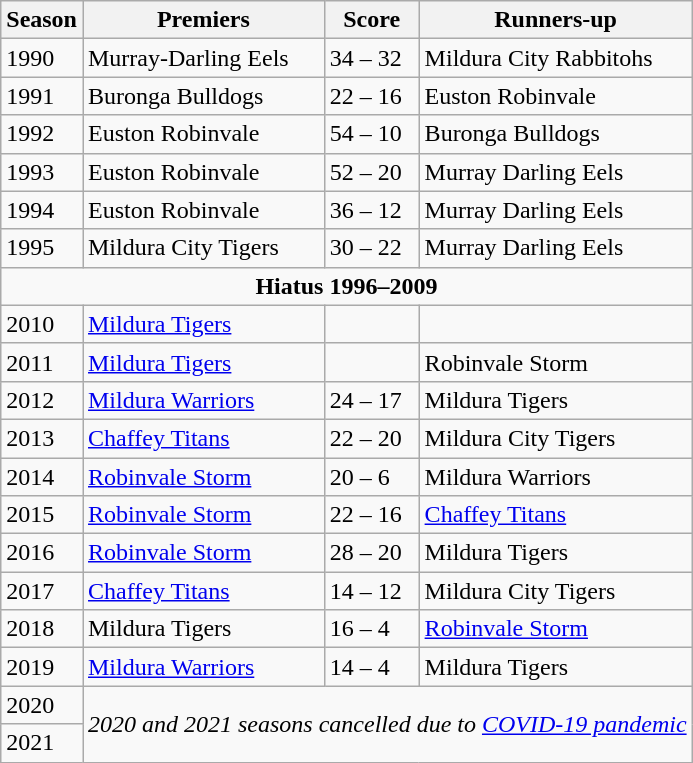<table class="wikitable">
<tr>
<th>Season</th>
<th>Premiers</th>
<th>Score</th>
<th>Runners-up</th>
</tr>
<tr>
<td>1990</td>
<td> Murray-Darling Eels</td>
<td>34 – 32</td>
<td> Mildura City Rabbitohs</td>
</tr>
<tr>
<td>1991</td>
<td> Buronga Bulldogs</td>
<td>22 – 16</td>
<td> Euston Robinvale</td>
</tr>
<tr>
<td>1992</td>
<td> Euston Robinvale</td>
<td>54 – 10</td>
<td> Buronga Bulldogs</td>
</tr>
<tr>
<td>1993</td>
<td> Euston Robinvale</td>
<td>52 – 20</td>
<td> Murray Darling Eels</td>
</tr>
<tr>
<td>1994</td>
<td> Euston Robinvale</td>
<td>36 – 12</td>
<td> Murray Darling Eels</td>
</tr>
<tr>
<td>1995</td>
<td> Mildura City Tigers</td>
<td>30 – 22</td>
<td> Murray Darling Eels</td>
</tr>
<tr>
<td colspan="4" style="text-align:center;"><strong>Hiatus 1996–2009</strong></td>
</tr>
<tr>
<td>2010</td>
<td> <a href='#'>Mildura Tigers</a></td>
<td></td>
<td></td>
</tr>
<tr>
<td>2011</td>
<td> <a href='#'>Mildura Tigers</a></td>
<td></td>
<td> Robinvale Storm</td>
</tr>
<tr>
<td>2012</td>
<td> <a href='#'>Mildura Warriors</a></td>
<td>24 – 17</td>
<td> Mildura Tigers</td>
</tr>
<tr>
<td>2013</td>
<td> <a href='#'>Chaffey Titans</a></td>
<td>22 – 20</td>
<td> Mildura City Tigers</td>
</tr>
<tr>
<td>2014</td>
<td> <a href='#'>Robinvale Storm</a></td>
<td>20 – 6</td>
<td>  Mildura Warriors</td>
</tr>
<tr>
<td>2015</td>
<td> <a href='#'>Robinvale Storm</a></td>
<td>22 – 16</td>
<td> <a href='#'>Chaffey Titans</a></td>
</tr>
<tr>
<td>2016</td>
<td> <a href='#'>Robinvale Storm</a></td>
<td>28 – 20</td>
<td> Mildura Tigers</td>
</tr>
<tr>
<td>2017</td>
<td> <a href='#'>Chaffey Titans</a></td>
<td>14 – 12</td>
<td> Mildura City Tigers</td>
</tr>
<tr>
<td>2018</td>
<td> Mildura Tigers</td>
<td>16 – 4</td>
<td> <a href='#'>Robinvale Storm</a></td>
</tr>
<tr>
<td>2019</td>
<td> <a href='#'>Mildura Warriors</a></td>
<td>14 – 4</td>
<td> Mildura Tigers</td>
</tr>
<tr>
<td>2020</td>
<td colspan="3" rowspan="2" style="text-align:center;"><em>2020 and 2021 seasons cancelled due to <a href='#'>COVID-19 pandemic</a></td>
</tr>
<tr>
<td>2021</td>
</tr>
</table>
